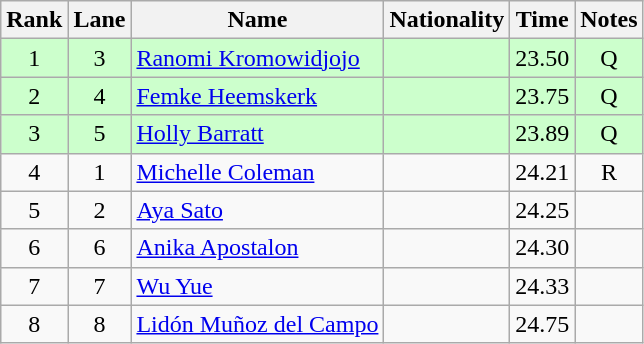<table class="wikitable sortable" style="text-align:center">
<tr>
<th>Rank</th>
<th>Lane</th>
<th>Name</th>
<th>Nationality</th>
<th>Time</th>
<th>Notes</th>
</tr>
<tr bgcolor=ccffcc>
<td>1</td>
<td>3</td>
<td align=left><a href='#'>Ranomi Kromowidjojo</a></td>
<td align=left></td>
<td>23.50</td>
<td>Q</td>
</tr>
<tr bgcolor=ccffcc>
<td>2</td>
<td>4</td>
<td align=left><a href='#'>Femke Heemskerk</a></td>
<td align=left></td>
<td>23.75</td>
<td>Q</td>
</tr>
<tr bgcolor=ccffcc>
<td>3</td>
<td>5</td>
<td align=left><a href='#'>Holly Barratt</a></td>
<td align=left></td>
<td>23.89</td>
<td>Q</td>
</tr>
<tr>
<td>4</td>
<td>1</td>
<td align=left><a href='#'>Michelle Coleman</a></td>
<td align=left></td>
<td>24.21</td>
<td>R</td>
</tr>
<tr>
<td>5</td>
<td>2</td>
<td align=left><a href='#'>Aya Sato</a></td>
<td align=left></td>
<td>24.25</td>
<td></td>
</tr>
<tr>
<td>6</td>
<td>6</td>
<td align=left><a href='#'>Anika Apostalon</a></td>
<td align=left></td>
<td>24.30</td>
<td></td>
</tr>
<tr>
<td>7</td>
<td>7</td>
<td align=left><a href='#'>Wu Yue</a></td>
<td align=left></td>
<td>24.33</td>
<td></td>
</tr>
<tr>
<td>8</td>
<td>8</td>
<td align=left><a href='#'>Lidón Muñoz del Campo</a></td>
<td align=left></td>
<td>24.75</td>
<td></td>
</tr>
</table>
